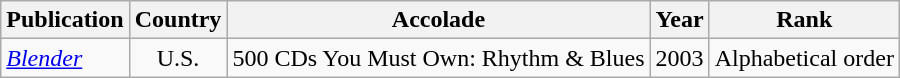<table class="wikitable">
<tr>
<th>Publication</th>
<th>Country</th>
<th>Accolade</th>
<th>Year</th>
<th>Rank</th>
</tr>
<tr>
<td><em><a href='#'>Blender</a></em></td>
<td align="center">U.S.</td>
<td>500 CDs You Must Own: Rhythm & Blues</td>
<td>2003</td>
<td align="center">Alphabetical order</td>
</tr>
</table>
